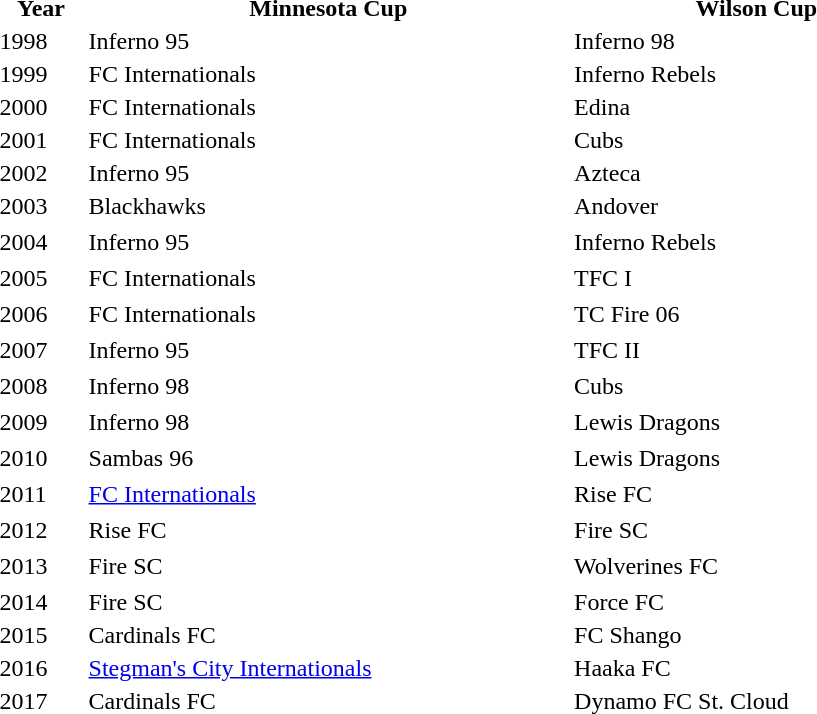<table style="width:50%; margin:0">
<tr>
<th>Year</th>
<th>Minnesota Cup</th>
<th>Wilson Cup</th>
</tr>
<tr>
<td>1998</td>
<td>Inferno 95</td>
<td>Inferno 98</td>
</tr>
<tr>
<td>1999</td>
<td>FC Internationals</td>
<td>Inferno Rebels</td>
</tr>
<tr>
<td>2000</td>
<td>FC Internationals</td>
<td>Edina</td>
</tr>
<tr>
<td>2001</td>
<td>FC Internationals</td>
<td>Cubs</td>
</tr>
<tr>
<td>2002</td>
<td>Inferno 95</td>
<td>Azteca</td>
</tr>
<tr>
<td>2003</td>
<td>Blackhawks</td>
<td>Andover</td>
</tr>
<tr>
</tr>
<tr>
<td>2004</td>
<td>Inferno 95</td>
<td>Inferno Rebels</td>
</tr>
<tr>
</tr>
<tr>
<td>2005</td>
<td>FC Internationals</td>
<td>TFC I</td>
</tr>
<tr>
</tr>
<tr>
<td>2006</td>
<td>FC Internationals</td>
<td>TC Fire 06</td>
</tr>
<tr>
</tr>
<tr>
<td>2007</td>
<td>Inferno 95</td>
<td>TFC II</td>
</tr>
<tr>
</tr>
<tr>
<td>2008</td>
<td>Inferno 98</td>
<td>Cubs</td>
</tr>
<tr>
</tr>
<tr>
<td>2009</td>
<td>Inferno 98</td>
<td>Lewis Dragons</td>
</tr>
<tr>
</tr>
<tr>
<td>2010</td>
<td>Sambas 96</td>
<td>Lewis Dragons</td>
</tr>
<tr>
</tr>
<tr>
<td>2011</td>
<td><a href='#'>FC Internationals</a></td>
<td>Rise FC</td>
</tr>
<tr>
</tr>
<tr>
<td>2012</td>
<td>Rise FC</td>
<td>Fire SC</td>
</tr>
<tr>
</tr>
<tr>
<td>2013</td>
<td>Fire SC</td>
<td>Wolverines FC</td>
</tr>
<tr>
</tr>
<tr>
<td>2014</td>
<td>Fire SC</td>
<td>Force FC</td>
</tr>
<tr>
<td>2015</td>
<td>Cardinals FC</td>
<td>FC Shango</td>
</tr>
<tr>
<td>2016</td>
<td><a href='#'>Stegman's City Internationals</a></td>
<td>Haaka FC</td>
</tr>
<tr>
<td>2017</td>
<td>Cardinals FC</td>
<td>Dynamo FC St. Cloud</td>
</tr>
<tr>
</tr>
</table>
